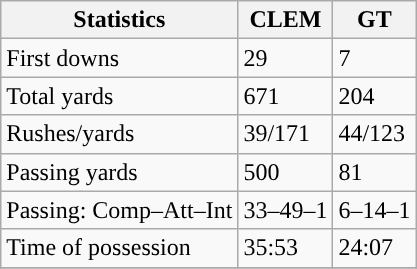<table class="wikitable" style="float: left;">
<tr>
<th>Statistics</th>
<th>CLEM</th>
<th>GT</th>
</tr>
<tr>
<td>First downs</td>
<td>29</td>
<td>7</td>
</tr>
<tr>
<td>Total yards</td>
<td>671</td>
<td>204</td>
</tr>
<tr>
<td>Rushes/yards</td>
<td>39/171</td>
<td>44/123</td>
</tr>
<tr>
<td>Passing yards</td>
<td>500</td>
<td>81</td>
</tr>
<tr>
<td>Passing: Comp–Att–Int</td>
<td>33–49–1</td>
<td>6–14–1</td>
</tr>
<tr>
<td>Time of possession</td>
<td>35:53</td>
<td>24:07</td>
</tr>
<tr>
</tr>
</table>
